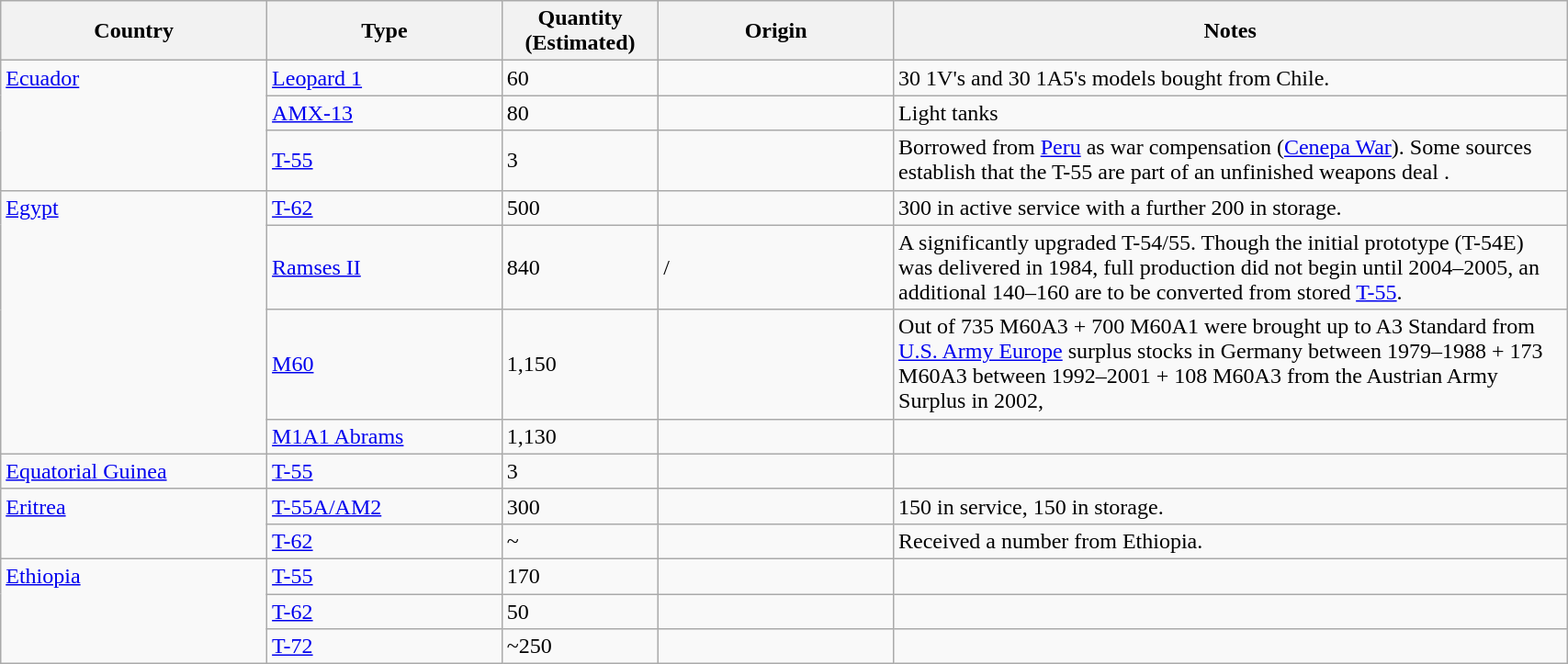<table class="wikitable" Width="90%">
<tr>
<th width="17%">Country</th>
<th width="15%">Type</th>
<th width="10%">Quantity (Estimated)</th>
<th width="15%">Origin</th>
<th>Notes</th>
</tr>
<tr>
<td rowspan="3" valign="top"><a href='#'>Ecuador</a></td>
<td><a href='#'>Leopard 1</a></td>
<td>60</td>
<td></td>
<td>30 1V's and 30 1A5's models bought from Chile.</td>
</tr>
<tr>
<td><a href='#'>AMX-13</a></td>
<td>80</td>
<td></td>
<td>Light tanks</td>
</tr>
<tr>
<td><a href='#'>T-55</a></td>
<td>3</td>
<td></td>
<td>Borrowed from <a href='#'>Peru</a> as war compensation (<a href='#'>Cenepa War</a>). Some sources establish that the T-55 are part of an unfinished weapons deal .</td>
</tr>
<tr>
<td rowspan="4" valign="top"><a href='#'>Egypt</a></td>
<td><a href='#'>T-62</a></td>
<td>500</td>
<td></td>
<td>300 in active service with a further 200 in storage.</td>
</tr>
<tr>
<td><a href='#'>Ramses II</a></td>
<td>840</td>
<td> /<br></td>
<td>A significantly upgraded T-54/55. Though the initial prototype (T-54E) was delivered in 1984, full production did not begin until 2004–2005, an additional 140–160 are to be converted from stored <a href='#'>T-55</a>.</td>
</tr>
<tr>
<td><a href='#'>M60</a></td>
<td>1,150</td>
<td></td>
<td>Out of 735 M60A3 + 700 M60A1 were brought up to A3 Standard from <a href='#'>U.S. Army Europe</a> surplus stocks in Germany between 1979–1988 + 173 M60A3 between 1992–2001 + 108 M60A3 from the Austrian Army Surplus in 2002,</td>
</tr>
<tr>
<td><a href='#'>M1A1 Abrams</a></td>
<td>1,130</td>
<td></td>
</tr>
<tr>
<td><a href='#'>Equatorial Guinea</a></td>
<td><a href='#'>T-55</a></td>
<td>3</td>
<td></td>
<td></td>
</tr>
<tr>
<td rowspan="2" valign="top"><a href='#'>Eritrea</a></td>
<td><a href='#'>T-55A/AM2</a></td>
<td>300</td>
<td></td>
<td>150 in service, 150 in storage.</td>
</tr>
<tr>
<td><a href='#'>T-62</a></td>
<td>~</td>
<td></td>
<td>Received a number from Ethiopia.</td>
</tr>
<tr>
<td rowspan="3" valign="top"><a href='#'>Ethiopia</a></td>
<td><a href='#'>T-55</a></td>
<td>170</td>
<td></td>
<td></td>
</tr>
<tr>
<td><a href='#'>T-62</a></td>
<td>50</td>
<td></td>
<td></td>
</tr>
<tr>
<td><a href='#'>T-72</a></td>
<td>~250</td>
<td></td>
<td></td>
</tr>
</table>
